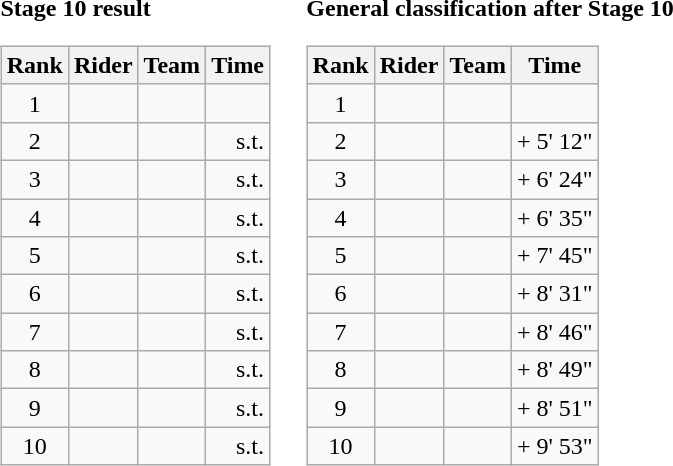<table>
<tr>
<td><strong>Stage 10 result</strong><br><table class="wikitable">
<tr>
<th scope="col">Rank</th>
<th scope="col">Rider</th>
<th scope="col">Team</th>
<th scope="col">Time</th>
</tr>
<tr>
<td style="text-align:center;">1</td>
<td></td>
<td></td>
<td style="text-align:right;"></td>
</tr>
<tr>
<td style="text-align:center;">2</td>
<td></td>
<td></td>
<td style="text-align:right;">s.t.</td>
</tr>
<tr>
<td style="text-align:center;">3</td>
<td></td>
<td></td>
<td style="text-align:right;">s.t.</td>
</tr>
<tr>
<td style="text-align:center;">4</td>
<td></td>
<td></td>
<td style="text-align:right;">s.t.</td>
</tr>
<tr>
<td style="text-align:center;">5</td>
<td></td>
<td></td>
<td style="text-align:right;">s.t.</td>
</tr>
<tr>
<td style="text-align:center;">6</td>
<td></td>
<td></td>
<td style="text-align:right;">s.t.</td>
</tr>
<tr>
<td style="text-align:center;">7</td>
<td></td>
<td></td>
<td style="text-align:right;">s.t.</td>
</tr>
<tr>
<td style="text-align:center;">8</td>
<td></td>
<td></td>
<td style="text-align:right;">s.t.</td>
</tr>
<tr>
<td style="text-align:center;">9</td>
<td></td>
<td></td>
<td style="text-align:right;">s.t.</td>
</tr>
<tr>
<td style="text-align:center;">10</td>
<td></td>
<td></td>
<td style="text-align:right;">s.t.</td>
</tr>
</table>
</td>
<td></td>
<td><strong>General classification after Stage 10</strong><br><table class="wikitable">
<tr>
<th scope="col">Rank</th>
<th scope="col">Rider</th>
<th scope="col">Team</th>
<th scope="col">Time</th>
</tr>
<tr>
<td style="text-align:center;">1</td>
<td></td>
<td></td>
<td style="text-align:right;"></td>
</tr>
<tr>
<td style="text-align:center;">2</td>
<td></td>
<td></td>
<td style="text-align:right;">+ 5' 12"</td>
</tr>
<tr>
<td style="text-align:center;">3</td>
<td></td>
<td></td>
<td style="text-align:right;">+ 6' 24"</td>
</tr>
<tr>
<td style="text-align:center;">4</td>
<td></td>
<td></td>
<td style="text-align:right;">+ 6' 35"</td>
</tr>
<tr>
<td style="text-align:center;">5</td>
<td></td>
<td></td>
<td style="text-align:right;">+ 7' 45"</td>
</tr>
<tr>
<td style="text-align:center;">6</td>
<td></td>
<td></td>
<td style="text-align:right;">+ 8' 31"</td>
</tr>
<tr>
<td style="text-align:center;">7</td>
<td></td>
<td></td>
<td style="text-align:right;">+ 8' 46"</td>
</tr>
<tr>
<td style="text-align:center;">8</td>
<td></td>
<td></td>
<td style="text-align:right;">+ 8' 49"</td>
</tr>
<tr>
<td style="text-align:center;">9</td>
<td></td>
<td></td>
<td style="text-align:right;">+ 8' 51"</td>
</tr>
<tr>
<td style="text-align:center;">10</td>
<td></td>
<td></td>
<td style="text-align:right;">+ 9' 53"</td>
</tr>
</table>
</td>
</tr>
</table>
